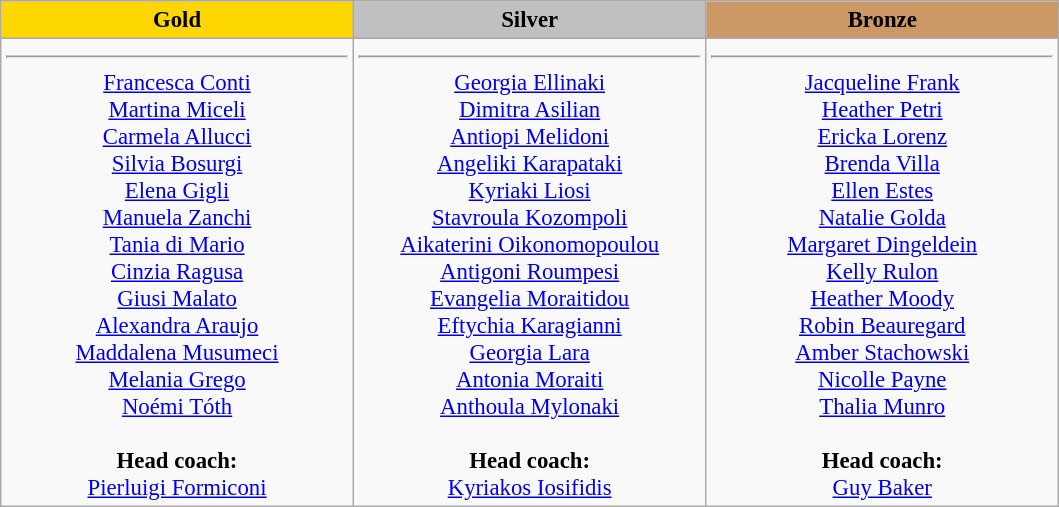<table class="wikitable" style="font-size:95%; text-align:center;">
<tr>
<td style="width: 15em" bgcolor="gold"><strong>Gold</strong></td>
<td style="width: 15em" bgcolor="silver"><strong>Silver</strong></td>
<td style="width: 15em" bgcolor="CC9966"><strong>Bronze</strong></td>
</tr>
<tr valign="top">
<td><hr><a href='#'>Francesca Conti</a><br><a href='#'>Martina Miceli</a><br><a href='#'>Carmela Allucci</a><br><a href='#'>Silvia Bosurgi</a><br><a href='#'>Elena Gigli</a><br><a href='#'>Manuela Zanchi</a><br><a href='#'>Tania di Mario</a><br><a href='#'>Cinzia Ragusa</a><br><a href='#'>Giusi Malato</a><br><a href='#'>Alexandra Araujo</a><br><a href='#'>Maddalena Musumeci</a><br><a href='#'>Melania Grego</a><br><a href='#'>Noémi Tóth</a><br><br><strong>Head coach:</strong><br><a href='#'>Pierluigi Formiconi</a></td>
<td><hr><a href='#'>Georgia Ellinaki</a><br><a href='#'>Dimitra Asilian</a><br><a href='#'>Antiopi Melidoni</a><br><a href='#'>Angeliki Karapataki</a><br><a href='#'>Kyriaki Liosi</a><br><a href='#'>Stavroula Kozompoli</a><br><a href='#'>Aikaterini Oikonomopoulou</a><br><a href='#'>Antigoni Roumpesi</a><br><a href='#'>Evangelia Moraitidou</a><br><a href='#'>Eftychia Karagianni</a><br><a href='#'>Georgia Lara</a><br><a href='#'>Antonia Moraiti</a><br><a href='#'>Anthoula Mylonaki</a><br><br><strong>Head coach:</strong><br><a href='#'>Kyriakos Iosifidis</a></td>
<td><hr><a href='#'>Jacqueline Frank</a><br><a href='#'>Heather Petri</a><br><a href='#'>Ericka Lorenz</a><br><a href='#'>Brenda Villa</a><br><a href='#'>Ellen Estes</a><br><a href='#'>Natalie Golda</a><br><a href='#'>Margaret Dingeldein</a><br><a href='#'>Kelly Rulon</a><br><a href='#'>Heather Moody</a><br><a href='#'>Robin Beauregard</a><br><a href='#'>Amber Stachowski</a><br><a href='#'>Nicolle Payne</a><br><a href='#'>Thalia Munro</a><br><br><strong>Head coach:</strong><br><a href='#'>Guy Baker</a></td>
</tr>
</table>
